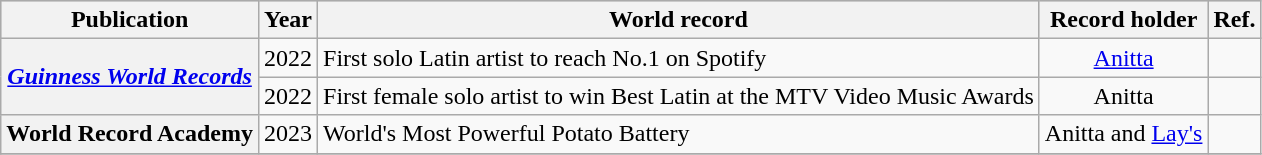<table class="wikitable sortable plainrowheaders">
<tr style="background:#ccc; text-align:center;">
<th scope="col">Publication</th>
<th scope="col">Year</th>
<th scope="col">World record</th>
<th scope="col">Record holder</th>
<th>Ref.</th>
</tr>
<tr>
<th scope="row" rowspan="2"><em><a href='#'>Guinness World Records</a></em></th>
<td rowspan="1" style="text-align:center;">2022</td>
<td>First solo Latin artist to reach No.1 on Spotify</td>
<td rowspan="1" style="text-align:center;"><a href='#'>Anitta</a></td>
<td></td>
</tr>
<tr>
<td rowspan="1" style="text-align:center;">2022</td>
<td>First female solo artist to win Best Latin at the MTV Video Music Awards</td>
<td rowspan="1" style="text-align:center;">Anitta</td>
<td></td>
</tr>
<tr>
<th scope="row" rowspan="1">World Record Academy</th>
<td>2023</td>
<td>World's Most Powerful Potato Battery</td>
<td>Anitta and <a href='#'>Lay's</a></td>
<td></td>
</tr>
<tr>
</tr>
</table>
